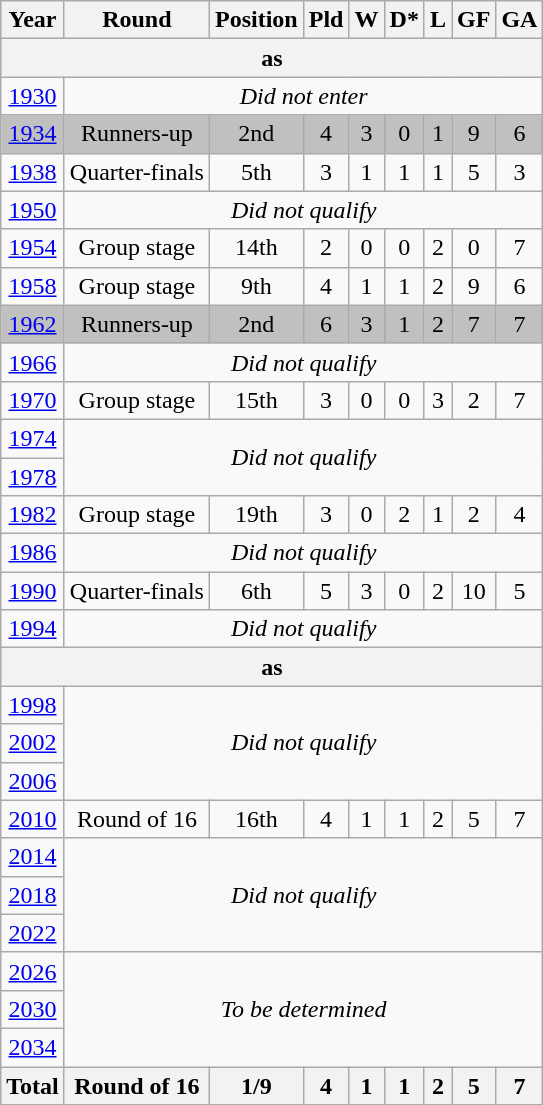<table class="wikitable sortable" style="text-align: center;">
<tr>
<th>Year</th>
<th>Round</th>
<th>Position</th>
<th>Pld</th>
<th>W</th>
<th>D*</th>
<th>L</th>
<th>GF</th>
<th>GA</th>
</tr>
<tr>
<th colspan="9">as <strong></strong></th>
</tr>
<tr>
<td> <a href='#'>1930</a></td>
<td colspan=8><em>Did not enter</em></td>
</tr>
<tr bgcolor=silver>
<td> <a href='#'>1934</a></td>
<td>Runners-up</td>
<td>2nd</td>
<td>4</td>
<td>3</td>
<td>0</td>
<td>1</td>
<td>9</td>
<td>6</td>
</tr>
<tr>
<td> <a href='#'>1938</a></td>
<td>Quarter-finals</td>
<td>5th</td>
<td>3</td>
<td>1</td>
<td>1</td>
<td>1</td>
<td>5</td>
<td>3</td>
</tr>
<tr>
<td> <a href='#'>1950</a></td>
<td colspan=8><em>Did not qualify</em></td>
</tr>
<tr>
<td> <a href='#'>1954</a></td>
<td>Group stage</td>
<td>14th</td>
<td>2</td>
<td>0</td>
<td>0</td>
<td>2</td>
<td>0</td>
<td>7</td>
</tr>
<tr>
<td> <a href='#'>1958</a></td>
<td>Group stage</td>
<td>9th</td>
<td>4</td>
<td>1</td>
<td>1</td>
<td>2</td>
<td>9</td>
<td>6</td>
</tr>
<tr bgcolor=silver>
<td> <a href='#'>1962</a></td>
<td>Runners-up</td>
<td>2nd</td>
<td>6</td>
<td>3</td>
<td>1</td>
<td>2</td>
<td>7</td>
<td>7</td>
</tr>
<tr>
<td> <a href='#'>1966</a></td>
<td colspan=8><em>Did not qualify</em></td>
</tr>
<tr>
<td> <a href='#'>1970</a></td>
<td>Group stage</td>
<td>15th</td>
<td>3</td>
<td>0</td>
<td>0</td>
<td>3</td>
<td>2</td>
<td>7</td>
</tr>
<tr>
<td> <a href='#'>1974</a></td>
<td rowspan=2 colspan=8><em>Did not qualify</em></td>
</tr>
<tr>
<td> <a href='#'>1978</a></td>
</tr>
<tr>
<td> <a href='#'>1982</a></td>
<td>Group stage</td>
<td>19th</td>
<td>3</td>
<td>0</td>
<td>2</td>
<td>1</td>
<td>2</td>
<td>4</td>
</tr>
<tr>
<td> <a href='#'>1986</a></td>
<td colspan=8><em>Did not qualify</em></td>
</tr>
<tr>
<td> <a href='#'>1990</a></td>
<td>Quarter-finals</td>
<td>6th</td>
<td>5</td>
<td>3</td>
<td>0</td>
<td>2</td>
<td>10</td>
<td>5</td>
</tr>
<tr>
<td> <a href='#'>1994</a></td>
<td colspan=8><em>Did not qualify</em></td>
</tr>
<tr>
<th colspan="9">as <strong></strong></th>
</tr>
<tr>
<td> <a href='#'>1998</a></td>
<td colspan=8 rowspan=3><em>Did not qualify</em></td>
</tr>
<tr>
<td>  <a href='#'>2002</a></td>
</tr>
<tr>
<td> <a href='#'>2006</a></td>
</tr>
<tr>
<td> <a href='#'>2010</a></td>
<td>Round of 16</td>
<td>16th</td>
<td>4</td>
<td>1</td>
<td>1</td>
<td>2</td>
<td>5</td>
<td>7</td>
</tr>
<tr>
<td> <a href='#'>2014</a></td>
<td colspan=8 rowspan=3><em>Did not qualify</em></td>
</tr>
<tr>
<td> <a href='#'>2018</a></td>
</tr>
<tr>
<td> <a href='#'>2022</a></td>
</tr>
<tr>
<td>   <a href='#'>2026</a></td>
<td colspan=8 rowspan=3><em> To be determined</em></td>
</tr>
<tr>
<td>   <a href='#'>2030</a></td>
</tr>
<tr>
<td> <a href='#'>2034</a></td>
</tr>
<tr>
<th>Total</th>
<th>Round of 16</th>
<th>1/9</th>
<th>4</th>
<th>1</th>
<th>1</th>
<th>2</th>
<th>5</th>
<th>7</th>
</tr>
</table>
